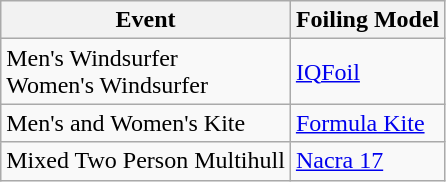<table class="wikitable sortable">
<tr>
<th>Event</th>
<th>Foiling Model</th>
</tr>
<tr>
<td>Men's Windsurfer<br>Women's Windsurfer</td>
<td><a href='#'>IQFoil</a></td>
</tr>
<tr>
<td>Men's and Women's Kite</td>
<td><a href='#'>Formula Kite</a></td>
</tr>
<tr>
<td>Mixed Two Person Multihull</td>
<td><a href='#'>Nacra 17</a></td>
</tr>
</table>
